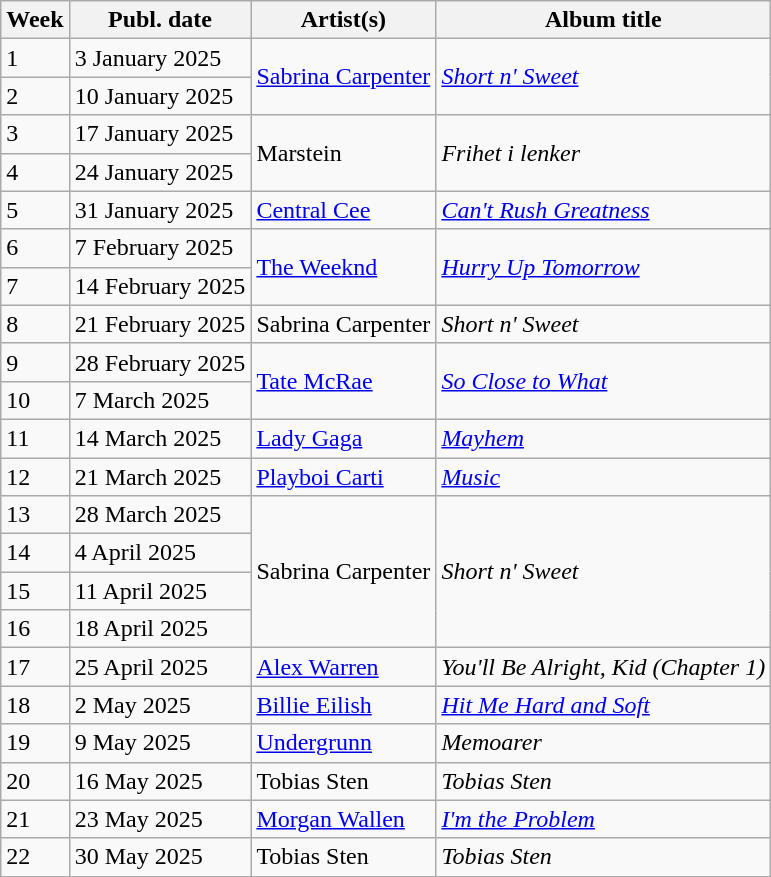<table class="wikitable">
<tr>
<th>Week</th>
<th>Publ. date</th>
<th>Artist(s)</th>
<th>Album title</th>
</tr>
<tr>
<td>1</td>
<td>3 January 2025</td>
<td rowspan="2"><a href='#'>Sabrina Carpenter</a></td>
<td rowspan="2"><em><a href='#'>Short n' Sweet</a></em></td>
</tr>
<tr>
<td>2</td>
<td>10 January 2025</td>
</tr>
<tr>
<td>3</td>
<td>17 January 2025</td>
<td rowspan="2">Marstein</td>
<td rowspan="2"><em>Frihet i lenker</em></td>
</tr>
<tr>
<td>4</td>
<td>24 January 2025</td>
</tr>
<tr>
<td>5</td>
<td>31 January 2025</td>
<td><a href='#'>Central Cee</a></td>
<td><em><a href='#'>Can't Rush Greatness</a></em></td>
</tr>
<tr>
<td>6</td>
<td>7 February 2025</td>
<td rowspan="2"><a href='#'>The Weeknd</a></td>
<td rowspan="2"><em><a href='#'>Hurry Up Tomorrow</a></em></td>
</tr>
<tr>
<td>7</td>
<td>14 February 2025</td>
</tr>
<tr>
<td>8</td>
<td>21 February 2025</td>
<td>Sabrina Carpenter</td>
<td><em>Short n' Sweet</em></td>
</tr>
<tr>
<td>9</td>
<td>28 February 2025</td>
<td rowspan="2"><a href='#'>Tate McRae</a></td>
<td rowspan="2"><em><a href='#'>So Close to What</a></em></td>
</tr>
<tr>
<td>10</td>
<td>7 March 2025</td>
</tr>
<tr>
<td>11</td>
<td>14 March 2025</td>
<td><a href='#'>Lady Gaga</a></td>
<td><em><a href='#'>Mayhem</a></em></td>
</tr>
<tr>
<td>12</td>
<td>21 March 2025</td>
<td><a href='#'>Playboi Carti</a></td>
<td><em><a href='#'>Music</a></em></td>
</tr>
<tr>
<td>13</td>
<td>28 March 2025</td>
<td rowspan="4">Sabrina Carpenter</td>
<td rowspan="4"><em>Short n' Sweet</em></td>
</tr>
<tr>
<td>14</td>
<td>4 April 2025</td>
</tr>
<tr>
<td>15</td>
<td>11 April 2025</td>
</tr>
<tr>
<td>16</td>
<td>18 April 2025</td>
</tr>
<tr>
<td>17</td>
<td>25 April 2025</td>
<td><a href='#'>Alex Warren</a></td>
<td><em>You'll Be Alright, Kid (Chapter 1)</em></td>
</tr>
<tr>
<td>18</td>
<td>2 May 2025</td>
<td><a href='#'>Billie Eilish</a></td>
<td><em><a href='#'>Hit Me Hard and Soft</a></em></td>
</tr>
<tr>
<td>19</td>
<td>9 May 2025</td>
<td><a href='#'>Undergrunn</a></td>
<td><em>Memoarer</em></td>
</tr>
<tr>
<td>20</td>
<td>16 May 2025</td>
<td>Tobias Sten</td>
<td><em>Tobias Sten</em></td>
</tr>
<tr>
<td>21</td>
<td>23 May 2025</td>
<td><a href='#'>Morgan Wallen</a></td>
<td><em><a href='#'>I'm the Problem</a></em></td>
</tr>
<tr>
<td>22</td>
<td>30 May 2025</td>
<td>Tobias Sten</td>
<td><em>Tobias Sten</em></td>
</tr>
</table>
